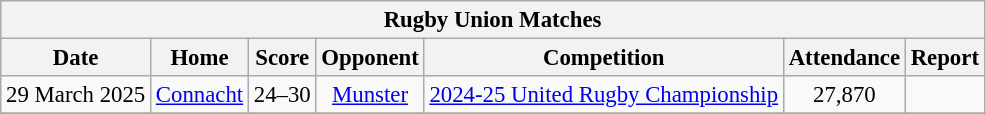<table class="wikitable" style="font-size: 95%;text-align: center;">
<tr>
<th colspan=7>Rugby Union Matches</th>
</tr>
<tr>
<th>Date</th>
<th>Home</th>
<th>Score</th>
<th>Opponent</th>
<th>Competition</th>
<th>Attendance</th>
<th>Report</th>
</tr>
<tr>
<td>29 March 2025</td>
<td><a href='#'>Connacht</a></td>
<td>24–30</td>
<td> <a href='#'>Munster</a></td>
<td><a href='#'>2024-25 United Rugby Championship</a></td>
<td>27,870</td>
<td></td>
</tr>
<tr>
</tr>
</table>
